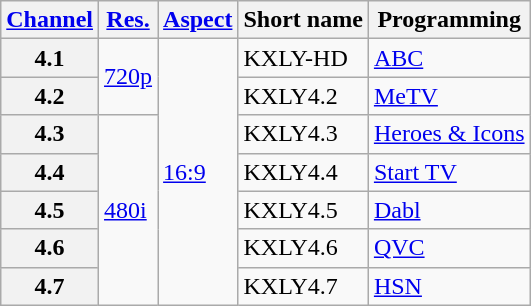<table class="wikitable">
<tr>
<th scope = "col"><a href='#'>Channel</a></th>
<th scope = "col"><a href='#'>Res.</a></th>
<th scope = "col"><a href='#'>Aspect</a></th>
<th scope = "col">Short name</th>
<th scope = "col">Programming</th>
</tr>
<tr>
<th scope = "row">4.1</th>
<td rowspan=2><a href='#'>720p</a></td>
<td rowspan="7"><a href='#'>16:9</a></td>
<td>KXLY-HD</td>
<td><a href='#'>ABC</a></td>
</tr>
<tr>
<th scope = "row">4.2</th>
<td>KXLY4.2</td>
<td><a href='#'>MeTV</a></td>
</tr>
<tr>
<th scope = "row">4.3</th>
<td rowspan="5"><a href='#'>480i</a></td>
<td>KXLY4.3</td>
<td><a href='#'>Heroes & Icons</a></td>
</tr>
<tr>
<th scope = "row">4.4</th>
<td>KXLY4.4</td>
<td><a href='#'>Start TV</a></td>
</tr>
<tr>
<th scope = "row">4.5</th>
<td>KXLY4.5</td>
<td><a href='#'>Dabl</a></td>
</tr>
<tr>
<th scope = "row">4.6</th>
<td>KXLY4.6</td>
<td><a href='#'>QVC</a></td>
</tr>
<tr>
<th scope = "row">4.7</th>
<td>KXLY4.7</td>
<td><a href='#'>HSN</a></td>
</tr>
</table>
